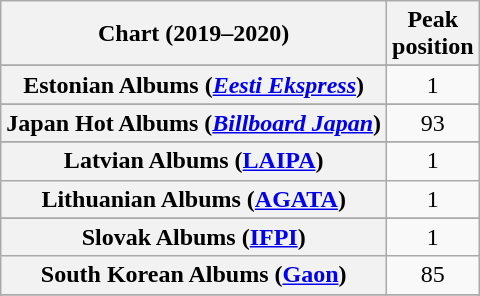<table class="wikitable sortable plainrowheaders" style="text-align:center">
<tr>
<th scope="col">Chart (2019–2020)</th>
<th scope="col">Peak<br>position</th>
</tr>
<tr>
</tr>
<tr>
</tr>
<tr>
</tr>
<tr>
</tr>
<tr>
</tr>
<tr>
</tr>
<tr>
</tr>
<tr>
</tr>
<tr>
<th scope="row">Estonian Albums (<em><a href='#'>Eesti Ekspress</a></em>)</th>
<td>1</td>
</tr>
<tr>
</tr>
<tr>
</tr>
<tr>
</tr>
<tr>
</tr>
<tr>
</tr>
<tr>
<th scope="row">Japan Hot Albums (<em><a href='#'>Billboard Japan</a></em>)</th>
<td>93</td>
</tr>
<tr>
</tr>
<tr>
<th scope="row">Latvian Albums (<a href='#'>LAIPA</a>)</th>
<td>1</td>
</tr>
<tr>
<th scope="row">Lithuanian Albums (<a href='#'>AGATA</a>)</th>
<td>1</td>
</tr>
<tr>
</tr>
<tr>
</tr>
<tr>
</tr>
<tr>
</tr>
<tr>
</tr>
<tr>
<th scope="row">Slovak Albums (<a href='#'>IFPI</a>)</th>
<td>1</td>
</tr>
<tr>
<th scope="row">South Korean Albums (<a href='#'>Gaon</a>)</th>
<td>85</td>
</tr>
<tr>
</tr>
<tr>
</tr>
<tr>
</tr>
<tr>
</tr>
<tr>
</tr>
<tr>
</tr>
</table>
